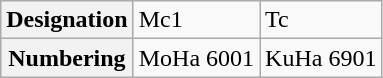<table class="wikitable">
<tr>
<th>Designation</th>
<td>Mc1</td>
<td>Tc</td>
</tr>
<tr>
<th>Numbering</th>
<td>MoHa 6001</td>
<td>KuHa 6901</td>
</tr>
</table>
